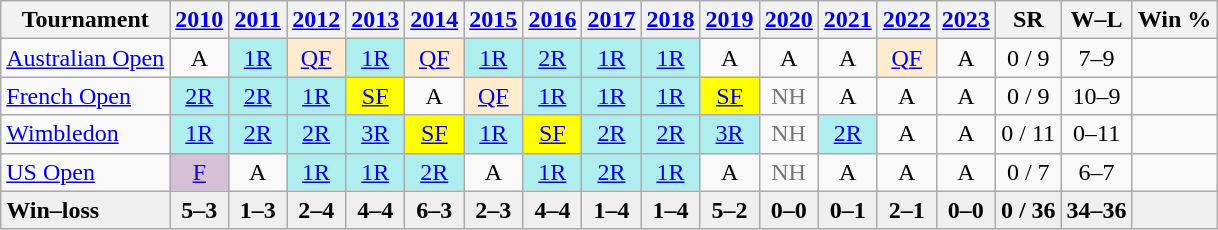<table class=wikitable style=text-align:center;>
<tr>
<th>Tournament</th>
<th><a href='#'>2010</a></th>
<th><a href='#'>2011</a></th>
<th><a href='#'>2012</a></th>
<th><a href='#'>2013</a></th>
<th><a href='#'>2014</a></th>
<th><a href='#'>2015</a></th>
<th><a href='#'>2016</a></th>
<th><a href='#'>2017</a></th>
<th><a href='#'>2018</a></th>
<th><a href='#'>2019</a></th>
<th><a href='#'>2020</a></th>
<th><a href='#'>2021</a></th>
<th><a href='#'>2022</a></th>
<th><a href='#'>2023</a></th>
<th>SR</th>
<th>W–L</th>
<th>Win %</th>
</tr>
<tr>
<td style=text-align:left><a href='#'>Australian Open</a></td>
<td>A</td>
<td style=background:#afeeee><a href='#'>1R</a></td>
<td style=background:#ffebcd><a href='#'>QF</a></td>
<td style=background:#afeeee><a href='#'>1R</a></td>
<td style=background:#ffebcd><a href='#'>QF</a></td>
<td style=background:#afeeee><a href='#'>1R</a></td>
<td style=background:#afeeee><a href='#'>2R</a></td>
<td style=background:#afeeee><a href='#'>1R</a></td>
<td style=background:#afeeee><a href='#'>1R</a></td>
<td>A</td>
<td>A</td>
<td>A</td>
<td style=background:#ffebcd><a href='#'>QF</a></td>
<td>A</td>
<td>0 / 9</td>
<td>7–9</td>
<td></td>
</tr>
<tr>
<td style=text-align:left><a href='#'>French Open</a></td>
<td style=background:#afeeee><a href='#'>2R</a></td>
<td style=background:#afeeee><a href='#'>2R</a></td>
<td style=background:#afeeee><a href='#'>1R</a></td>
<td style=background:yellow><a href='#'>SF</a></td>
<td>A</td>
<td style=background:#ffebcd><a href='#'>QF</a></td>
<td style=background:#afeeee><a href='#'>1R</a></td>
<td style=background:#afeeee><a href='#'>1R</a></td>
<td style=background:#afeeee><a href='#'>1R</a></td>
<td style=background:yellow><a href='#'>SF</a></td>
<td style=color:#767676>NH</td>
<td>A</td>
<td>A</td>
<td>A</td>
<td>0 / 9</td>
<td>10–9</td>
<td></td>
</tr>
<tr>
<td style=text-align:left><a href='#'>Wimbledon</a></td>
<td style=background:#afeeee><a href='#'>1R</a></td>
<td style=background:#afeeee><a href='#'>2R</a></td>
<td style=background:#afeeee><a href='#'>2R</a></td>
<td style=background:#afeeee><a href='#'>3R</a></td>
<td style=background:yellow><a href='#'>SF</a></td>
<td style=background:#afeeee><a href='#'>1R</a></td>
<td style=background:yellow><a href='#'>SF</a></td>
<td style=background:#afeeee><a href='#'>2R</a></td>
<td style=background:#afeeee><a href='#'>2R</a></td>
<td style=background:#afeeee><a href='#'>3R</a></td>
<td style=color:#767676>NH</td>
<td style=background:#afeeee><a href='#'>2R</a></td>
<td>A</td>
<td>A</td>
<td>0 / 11</td>
<td>0–11</td>
<td></td>
</tr>
<tr>
<td style=text-align:left><a href='#'>US Open</a></td>
<td bgcolor=thistle><a href='#'>F</a></td>
<td>A</td>
<td style=background:#afeeee><a href='#'>1R</a></td>
<td style=background:#afeeee><a href='#'>1R</a></td>
<td style=background:#afeeee><a href='#'>2R</a></td>
<td>A</td>
<td style=background:#afeeee><a href='#'>1R</a></td>
<td style=background:#afeeee><a href='#'>2R</a></td>
<td style=background:#afeeee><a href='#'>1R</a></td>
<td>A</td>
<td style=color:#767676>NH</td>
<td>A</td>
<td>A</td>
<td>A</td>
<td>0 / 7</td>
<td>6–7</td>
<td></td>
</tr>
<tr style=font-weight:bold;background:#efefef>
<td style=text-align:left>Win–loss</td>
<td>5–3</td>
<td>1–3</td>
<td>2–4</td>
<td>4–4</td>
<td>6–3</td>
<td>2–3</td>
<td>4–4</td>
<td>1–4</td>
<td>1–4</td>
<td>5–2</td>
<td>0–0</td>
<td>0–1</td>
<td>2–1</td>
<td>0–0</td>
<td>0 / 36</td>
<td>34–36</td>
<td></td>
</tr>
</table>
